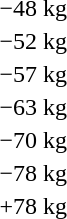<table>
<tr>
<td>−48 kg</td>
<td></td>
<td></td>
<td><br></td>
</tr>
<tr>
<td>−52 kg</td>
<td></td>
<td></td>
<td><br></td>
</tr>
<tr>
<td>−57 kg</td>
<td></td>
<td></td>
<td><br></td>
</tr>
<tr>
<td>−63 kg</td>
<td></td>
<td></td>
<td><br></td>
</tr>
<tr>
<td>−70 kg</td>
<td></td>
<td></td>
<td><br></td>
</tr>
<tr>
<td>−78 kg</td>
<td></td>
<td></td>
<td><br></td>
</tr>
<tr>
<td>+78 kg</td>
<td></td>
<td></td>
<td><br></td>
</tr>
</table>
